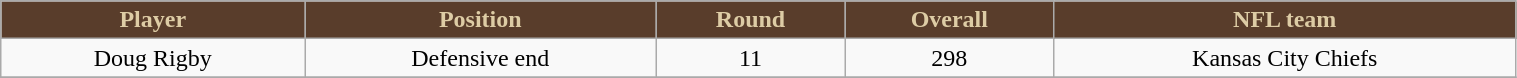<table class="wikitable" width="80%">
<tr align="center"  style="background:#593D2B;color:#DDCCA5;">
<td><strong>Player</strong></td>
<td><strong>Position</strong></td>
<td><strong>Round</strong></td>
<td><strong>Overall</strong></td>
<td><strong>NFL team</strong></td>
</tr>
<tr align="center" bgcolor="">
<td>Doug Rigby</td>
<td>Defensive end</td>
<td>11</td>
<td>298</td>
<td>Kansas City Chiefs</td>
</tr>
<tr align="center" bgcolor="">
</tr>
</table>
